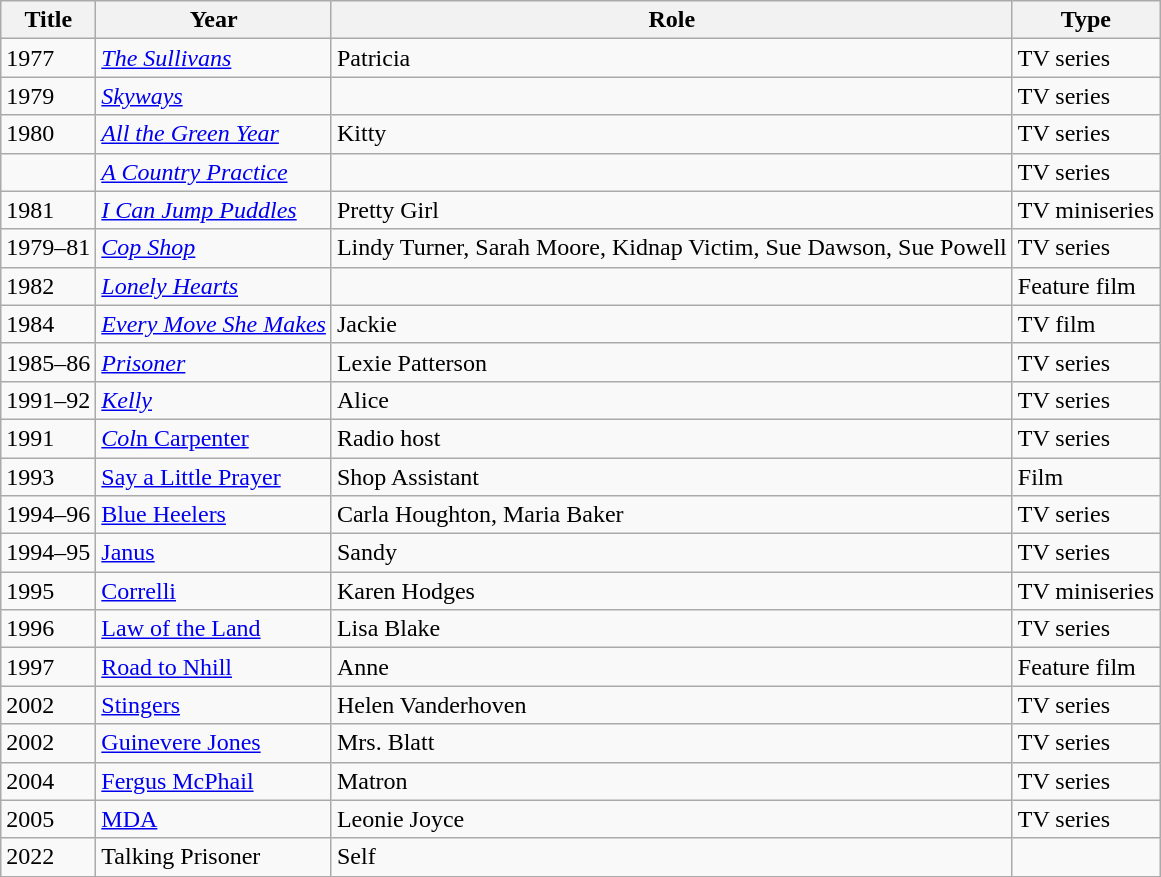<table class="wikitable sortable mw-collapsible">
<tr>
<th>Title</th>
<th>Year</th>
<th>Role</th>
<th>Type</th>
</tr>
<tr>
<td>1977</td>
<td><em><a href='#'>The Sullivans</a></em></td>
<td>Patricia</td>
<td>TV series</td>
</tr>
<tr>
<td>1979</td>
<td><em><a href='#'>Skyways</a></em></td>
<td></td>
<td>TV series</td>
</tr>
<tr>
<td>1980</td>
<td><em><a href='#'>All the Green Year</a></em></td>
<td>Kitty</td>
<td>TV series</td>
</tr>
<tr>
<td></td>
<td><em><a href='#'>A Country Practice</a></em></td>
<td></td>
<td>TV series</td>
</tr>
<tr>
<td>1981</td>
<td><em><a href='#'>I Can Jump Puddles</a></em></td>
<td>Pretty Girl</td>
<td>TV miniseries</td>
</tr>
<tr>
<td>1979–81</td>
<td><em><a href='#'>Cop Shop</a></em></td>
<td>Lindy Turner, Sarah Moore, Kidnap Victim, Sue Dawson, Sue Powell</td>
<td>TV series</td>
</tr>
<tr>
<td>1982</td>
<td><em><a href='#'>Lonely Hearts</a></em></td>
<td></td>
<td>Feature film</td>
</tr>
<tr>
<td>1984</td>
<td><em><a href='#'>Every Move She Makes</a></em></td>
<td>Jackie</td>
<td>TV film</td>
</tr>
<tr>
<td>1985–86</td>
<td><em><a href='#'>Prisoner</a></em></td>
<td>Lexie Patterson</td>
<td>TV series</td>
</tr>
<tr>
<td>1991–92</td>
<td><em><a href='#'>Kelly</a></em></td>
<td>Alice</td>
<td>TV series</td>
</tr>
<tr>
<td>1991</td>
<td><em><a href='#'>Col</em>n Carpenter</a><em></td>
<td>Radio host</td>
<td>TV series</td>
</tr>
<tr>
<td>1993</td>
<td></em><a href='#'>Say a Little Prayer</a><em></td>
<td>Shop Assistant</td>
<td>Film</td>
</tr>
<tr>
<td>1994–96</td>
<td></em><a href='#'>Blue Heelers</a><em></td>
<td>Carla Houghton, Maria Baker</td>
<td>TV series</td>
</tr>
<tr>
<td>1994–95</td>
<td></em><a href='#'>Janus</a><em></td>
<td>Sandy</td>
<td>TV series</td>
</tr>
<tr>
<td>1995</td>
<td></em><a href='#'>Correlli</a><em></td>
<td>Karen Hodges</td>
<td>TV miniseries</td>
</tr>
<tr>
<td>1996</td>
<td></em><a href='#'>Law of the Land</a><em></td>
<td>Lisa Blake</td>
<td>TV series</td>
</tr>
<tr>
<td>1997</td>
<td></em><a href='#'>Road to Nhill</a><em></td>
<td>Anne</td>
<td>Feature film</td>
</tr>
<tr>
<td>2002</td>
<td></em><a href='#'>Stingers</a><em></td>
<td>Helen Vanderhoven</td>
<td>TV series</td>
</tr>
<tr>
<td>2002</td>
<td></em><a href='#'>Guinevere Jones</a><em></td>
<td>Mrs. Blatt</td>
<td>TV series</td>
</tr>
<tr>
<td>2004</td>
<td></em><a href='#'>Fergus McPhail</a><em></td>
<td>Matron</td>
<td>TV series</td>
</tr>
<tr>
<td>2005</td>
<td></em><a href='#'>MDA</a><em></td>
<td>Leonie Joyce</td>
<td>TV series</td>
</tr>
<tr>
<td>2022</td>
<td></em>Talking Prisoner<em></td>
<td>Self</td>
<td></td>
</tr>
</table>
